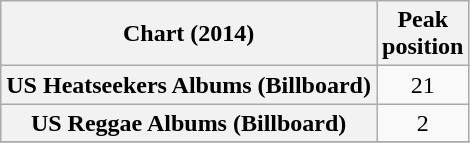<table class="wikitable plainrowheaders sortable" style="text-align:center;">
<tr>
<th scope="col">Chart (2014)</th>
<th scope="col">Peak<br>position</th>
</tr>
<tr>
<th scope="row">US Heatseekers Albums (Billboard)</th>
<td>21</td>
</tr>
<tr>
<th scope="row">US Reggae Albums (Billboard)</th>
<td>2</td>
</tr>
<tr>
</tr>
</table>
